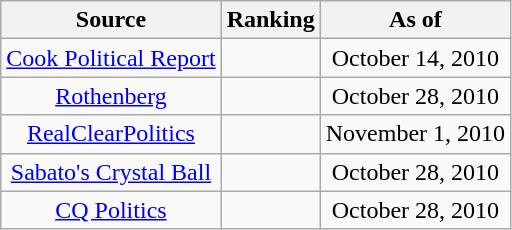<table class="wikitable" style="text-align:center">
<tr>
<th>Source</th>
<th>Ranking</th>
<th>As of</th>
</tr>
<tr>
<td><a href='#'>Cook Political Report</a></td>
<td></td>
<td>October 14, 2010</td>
</tr>
<tr>
<td><a href='#'>Rothenberg</a></td>
<td></td>
<td>October 28, 2010</td>
</tr>
<tr>
<td><a href='#'>RealClearPolitics</a></td>
<td></td>
<td>November 1, 2010</td>
</tr>
<tr>
<td><a href='#'>Sabato's Crystal Ball</a></td>
<td></td>
<td>October 28, 2010</td>
</tr>
<tr>
<td><a href='#'>CQ Politics</a></td>
<td></td>
<td>October 28, 2010</td>
</tr>
</table>
